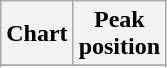<table class="wikitable sortable plainrowheaders" style="text-align:center;" border="1">
<tr>
<th scope="col">Chart</th>
<th scope="col">Peak<br>position</th>
</tr>
<tr>
</tr>
<tr>
</tr>
<tr>
</tr>
</table>
